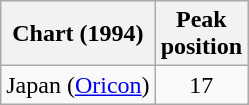<table class="wikitable sortable plainrowheaders">
<tr>
<th scope="col">Chart (1994)</th>
<th scope="col">Peak<br>position</th>
</tr>
<tr>
<td>Japan (<a href='#'>Oricon</a>)</td>
<td style="text-align:center;">17</td>
</tr>
</table>
